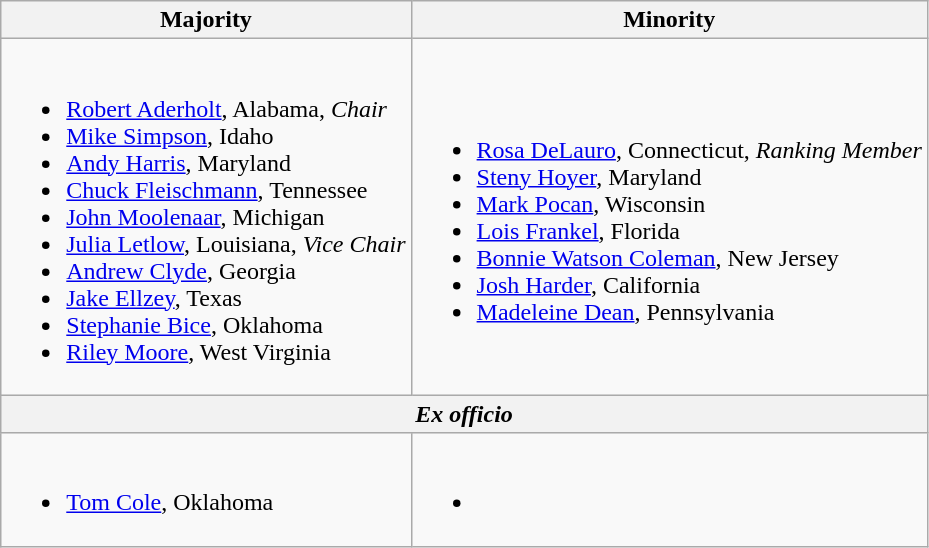<table class=wikitable>
<tr>
<th>Majority</th>
<th>Minority</th>
</tr>
<tr>
<td><br><ul><li><a href='#'>Robert Aderholt</a>, Alabama, <em>Chair</em></li><li><a href='#'>Mike Simpson</a>, Idaho</li><li><a href='#'>Andy Harris</a>, Maryland</li><li><a href='#'>Chuck Fleischmann</a>, Tennessee</li><li><a href='#'>John Moolenaar</a>, Michigan</li><li><a href='#'>Julia Letlow</a>, Louisiana, <em>Vice Chair</em></li><li><a href='#'>Andrew Clyde</a>, Georgia</li><li><a href='#'>Jake Ellzey</a>, Texas</li><li><a href='#'>Stephanie Bice</a>, Oklahoma</li><li><a href='#'>Riley Moore</a>, West Virginia</li></ul></td>
<td><br><ul><li><a href='#'>Rosa DeLauro</a>, Connecticut, <em>Ranking Member</em></li><li><a href='#'>Steny Hoyer</a>, Maryland</li><li><a href='#'>Mark Pocan</a>, Wisconsin</li><li><a href='#'>Lois Frankel</a>, Florida</li><li><a href='#'>Bonnie Watson Coleman</a>, New Jersey</li><li><a href='#'>Josh Harder</a>, California</li><li><a href='#'>Madeleine Dean</a>, Pennsylvania</li></ul></td>
</tr>
<tr>
<th colspan=2><em>Ex officio</em></th>
</tr>
<tr>
<td><br><ul><li><a href='#'>Tom Cole</a>, Oklahoma</li></ul></td>
<td><br><ul><li></li></ul></td>
</tr>
</table>
